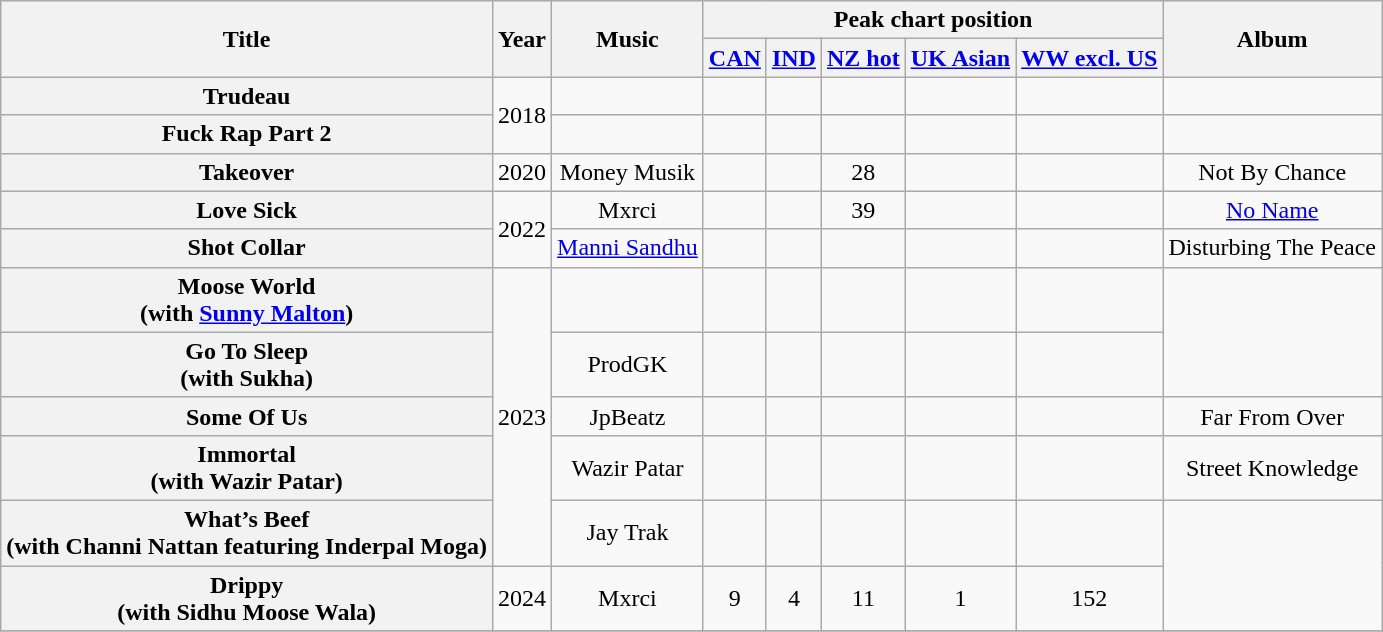<table class="wikitable plainrowheaders"style="text-align:center;">
<tr>
<th rowspan="2">Title</th>
<th rowspan="2">Year</th>
<th rowspan="2">Music</th>
<th colspan="5">Peak chart position</th>
<th rowspan="2">Album</th>
</tr>
<tr>
<th><a href='#'>CAN</a></th>
<th><a href='#'>IND</a></th>
<th><a href='#'>NZ hot</a></th>
<th><a href='#'>UK Asian</a></th>
<th><a href='#'>WW excl. US</a></th>
</tr>
<tr>
<th scope="row">Trudeau</th>
<td rowspan="2">2018</td>
<td></td>
<td></td>
<td></td>
<td></td>
<td></td>
<td></td>
<td></td>
</tr>
<tr>
<th scope="row">Fuck Rap Part 2</th>
<td></td>
<td></td>
<td></td>
<td></td>
<td></td>
<td></td>
<td></td>
</tr>
<tr>
<th scope="row">Takeover <br></th>
<td>2020</td>
<td>Money Musik</td>
<td></td>
<td></td>
<td>28</td>
<td></td>
<td></td>
<td>Not By Chance</td>
</tr>
<tr>
<th scope="row">Love Sick <br></th>
<td rowspan="2">2022</td>
<td>Mxrci</td>
<td></td>
<td></td>
<td>39</td>
<td></td>
<td></td>
<td><a href='#'>No Name</a></td>
</tr>
<tr>
<th scope="row">Shot Collar <br></th>
<td><a href='#'>Manni Sandhu</a></td>
<td></td>
<td></td>
<td></td>
<td></td>
<td></td>
<td>Disturbing The Peace</td>
</tr>
<tr>
<th scope="row">Moose World <br><span>(with <a href='#'>Sunny Malton</a>)</span></th>
<td rowspan="5">2023</td>
<td></td>
<td></td>
<td></td>
<td></td>
<td></td>
<td></td>
<td rowspan="2"></td>
</tr>
<tr>
<th scope="row">Go To Sleep <br><span>(with Sukha)</span></th>
<td>ProdGK</td>
<td></td>
<td></td>
<td></td>
<td></td>
<td></td>
</tr>
<tr>
<th scope="row">Some Of Us <br></th>
<td>JpBeatz</td>
<td></td>
<td></td>
<td></td>
<td></td>
<td></td>
<td>Far From Over</td>
</tr>
<tr>
<th scope="row">Immortal <br><span>(with Wazir Patar)</span></th>
<td>Wazir Patar</td>
<td></td>
<td></td>
<td></td>
<td></td>
<td></td>
<td>Street Knowledge</td>
</tr>
<tr>
<th scope="row">What’s Beef <br><span>(with Channi Nattan featuring Inderpal Moga)</span></th>
<td>Jay Trak</td>
<td></td>
<td></td>
<td></td>
<td></td>
<td></td>
<td rowspan="2"></td>
</tr>
<tr>
<th scope="row">Drippy <br><span>(with Sidhu Moose Wala)</span></th>
<td>2024</td>
<td>Mxrci</td>
<td>9</td>
<td>4</td>
<td>11</td>
<td>1</td>
<td>152</td>
</tr>
<tr>
</tr>
</table>
